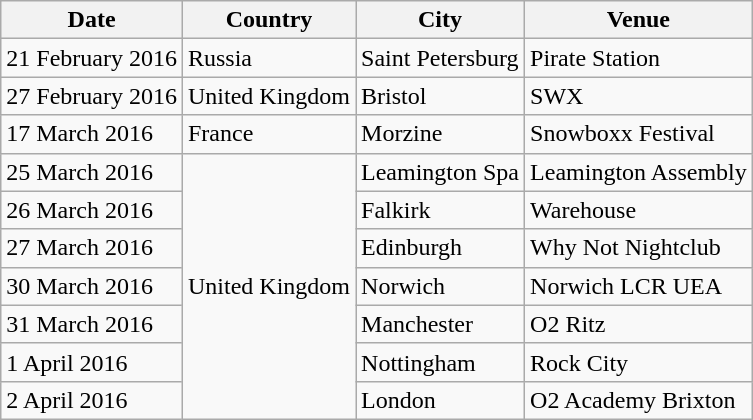<table class="wikitable">
<tr>
<th>Date</th>
<th>Country</th>
<th>City</th>
<th>Venue</th>
</tr>
<tr>
<td>21 February 2016</td>
<td>Russia</td>
<td>Saint Petersburg</td>
<td>Pirate Station</td>
</tr>
<tr>
<td>27 February 2016</td>
<td>United Kingdom</td>
<td>Bristol</td>
<td>SWX</td>
</tr>
<tr>
<td>17 March 2016</td>
<td>France</td>
<td>Morzine</td>
<td>Snowboxx Festival</td>
</tr>
<tr>
<td>25 March 2016</td>
<td rowspan="7">United Kingdom</td>
<td>Leamington Spa</td>
<td>Leamington Assembly</td>
</tr>
<tr>
<td>26 March 2016</td>
<td>Falkirk</td>
<td>Warehouse</td>
</tr>
<tr>
<td>27 March 2016</td>
<td>Edinburgh</td>
<td>Why Not Nightclub</td>
</tr>
<tr>
<td>30 March 2016</td>
<td>Norwich</td>
<td>Norwich LCR UEA</td>
</tr>
<tr>
<td>31 March 2016</td>
<td>Manchester</td>
<td>O2 Ritz</td>
</tr>
<tr>
<td>1 April 2016</td>
<td>Nottingham</td>
<td>Rock City</td>
</tr>
<tr>
<td>2 April 2016</td>
<td>London</td>
<td>O2 Academy Brixton</td>
</tr>
</table>
